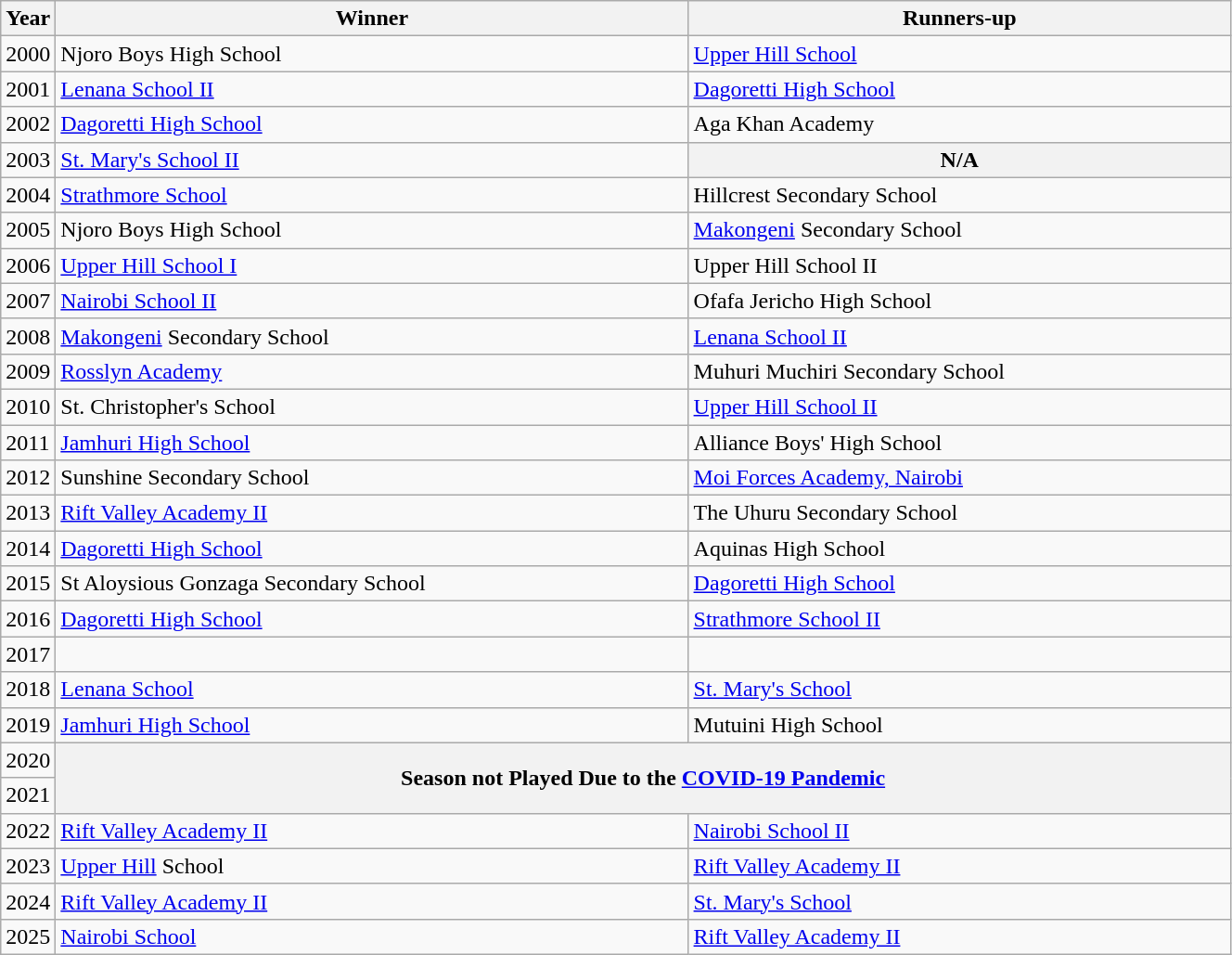<table class="wikitable sortable" width="70%">
<tr>
<th width="10px">Year</th>
<th>Winner</th>
<th>Runners-up</th>
</tr>
<tr>
<td>2000</td>
<td>Njoro Boys High School</td>
<td><a href='#'>Upper Hill School</a></td>
</tr>
<tr>
<td>2001</td>
<td><a href='#'>Lenana School II</a></td>
<td><a href='#'>Dagoretti High School</a></td>
</tr>
<tr>
<td>2002</td>
<td><a href='#'>Dagoretti High School</a></td>
<td>Aga Khan Academy</td>
</tr>
<tr>
<td>2003</td>
<td><a href='#'>St. Mary's School II</a></td>
<th><strong>N/A</strong></th>
</tr>
<tr>
<td>2004</td>
<td><a href='#'>Strathmore School</a></td>
<td>Hillcrest Secondary School</td>
</tr>
<tr>
<td>2005</td>
<td>Njoro Boys High School</td>
<td><a href='#'>Makongeni</a> Secondary School</td>
</tr>
<tr>
<td>2006</td>
<td><a href='#'>Upper Hill School I</a></td>
<td>Upper Hill School II</td>
</tr>
<tr>
<td>2007</td>
<td><a href='#'>Nairobi School II</a></td>
<td>Ofafa Jericho High School</td>
</tr>
<tr>
<td>2008</td>
<td><a href='#'>Makongeni</a> Secondary School</td>
<td><a href='#'>Lenana School II</a></td>
</tr>
<tr>
<td>2009</td>
<td><a href='#'>Rosslyn Academy</a></td>
<td>Muhuri Muchiri Secondary School</td>
</tr>
<tr>
<td>2010</td>
<td>St. Christopher's School</td>
<td><a href='#'>Upper Hill School II</a></td>
</tr>
<tr>
<td>2011</td>
<td><a href='#'>Jamhuri High School</a></td>
<td>Alliance Boys' High School</td>
</tr>
<tr>
<td>2012</td>
<td>Sunshine Secondary School</td>
<td><a href='#'>Moi Forces Academy, Nairobi</a></td>
</tr>
<tr>
<td>2013</td>
<td><a href='#'>Rift Valley Academy II</a></td>
<td>The Uhuru Secondary School</td>
</tr>
<tr>
<td>2014</td>
<td><a href='#'>Dagoretti High School</a></td>
<td>Aquinas High School</td>
</tr>
<tr>
<td>2015</td>
<td>St Aloysious Gonzaga Secondary School</td>
<td><a href='#'>Dagoretti High School</a></td>
</tr>
<tr>
<td>2016</td>
<td><a href='#'>Dagoretti High School</a></td>
<td><a href='#'>Strathmore School II</a></td>
</tr>
<tr>
<td>2017</td>
<td></td>
<td></td>
</tr>
<tr>
<td>2018</td>
<td><a href='#'>Lenana School</a></td>
<td><a href='#'>St. Mary's School</a></td>
</tr>
<tr>
<td>2019</td>
<td><a href='#'>Jamhuri High School</a></td>
<td>Mutuini High School</td>
</tr>
<tr>
<td>2020</td>
<th colspan="2" rowspan="2">Season not Played Due to the <a href='#'>COVID-19 Pandemic</a></th>
</tr>
<tr>
<td>2021</td>
</tr>
<tr>
<td>2022</td>
<td><a href='#'>Rift Valley Academy II</a></td>
<td><a href='#'>Nairobi School II</a></td>
</tr>
<tr>
<td>2023</td>
<td><a href='#'>Upper Hill</a> School</td>
<td><a href='#'>Rift Valley Academy II</a></td>
</tr>
<tr>
<td>2024</td>
<td><a href='#'>Rift Valley Academy II</a></td>
<td><a href='#'>St. Mary's School</a></td>
</tr>
<tr>
<td>2025</td>
<td><a href='#'>Nairobi School</a></td>
<td><a href='#'>Rift Valley Academy II</a></td>
</tr>
</table>
